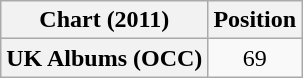<table class="wikitable plainrowheaders" style="text-align:center">
<tr>
<th scope="col">Chart (2011)</th>
<th scope="col">Position</th>
</tr>
<tr>
<th scope="row">UK Albums (OCC)</th>
<td>69</td>
</tr>
</table>
